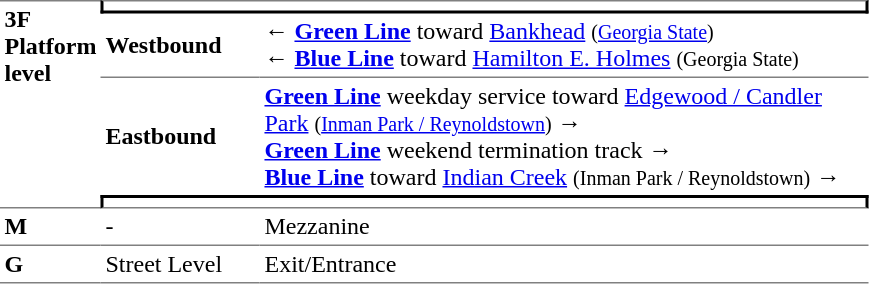<table table border=0 cellspacing=0 cellpadding=3>
<tr>
<td style="border-top:solid 1px gray;border-bottom:solid 1px gray;" width=50 rowspan=4 valign=top><strong>3F<br>Platform level</strong></td>
<td style="border-top:solid 1px gray;border-right:solid 2px black;border-left:solid 2px black;border-bottom:solid 2px black;text-align:center;" colspan=2></td>
</tr>
<tr>
<td style="border-bottom:solid 1px gray;" width=100><strong>Westbound</strong></td>
<td style="border-bottom:solid 1px gray;" width=400>← <a href='#'><span><strong>Green Line</strong></span></a> toward <a href='#'>Bankhead</a> <small>(<a href='#'>Georgia State</a>)</small><br>← <a href='#'><span><strong>Blue Line</strong></span></a> toward <a href='#'>Hamilton E. Holmes</a> <small>(Georgia State)</small></td>
</tr>
<tr>
<td><strong>Eastbound</strong></td>
<td> <a href='#'><span><strong>Green Line</strong></span></a> weekday service toward <a href='#'>Edgewood / Candler Park</a> <small>(<a href='#'>Inman Park / Reynoldstown</a>)</small> →<br> <a href='#'><span><strong>Green Line</strong></span></a> weekend termination track →<span></span><br><a href='#'><span><strong>Blue Line</strong></span></a> toward <a href='#'>Indian Creek</a> <small>(Inman Park / Reynoldstown)</small> →</td>
</tr>
<tr>
<td style="border-bottom:solid 1px gray;border-right:solid 2px black;border-left:solid 2px black;border-top:solid 2px black;text-align:center;" colspan=2></td>
</tr>
<tr>
<td style="border-bottom:solid 1px gray;" width=50 valign=top><strong>M</strong></td>
<td style="border-bottom:solid 1px gray;" width=100 valign=top>-</td>
<td style="border-bottom:solid 1px gray;" width=400 valign=top>Mezzanine</td>
</tr>
<tr>
<td style="border-bottom:solid 1px gray;" width=50 valign=top><strong>G</strong></td>
<td style="border-bottom:solid 1px gray;" width=100 valign=top>Street Level</td>
<td style="border-bottom:solid 1px gray;" width=400 valign=top>Exit/Entrance</td>
</tr>
</table>
